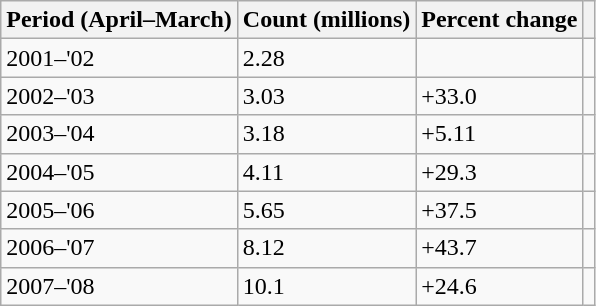<table class="wikitable">
<tr>
<th>Period (April–March)</th>
<th>Count (millions)</th>
<th>Percent change</th>
<th></th>
</tr>
<tr>
<td>2001–'02</td>
<td>2.28</td>
<td></td>
<td></td>
</tr>
<tr>
<td>2002–'03</td>
<td>3.03</td>
<td>+33.0</td>
<td></td>
</tr>
<tr>
<td>2003–'04</td>
<td>3.18</td>
<td>+5.11</td>
<td></td>
</tr>
<tr>
<td>2004–'05</td>
<td>4.11</td>
<td>+29.3</td>
<td></td>
</tr>
<tr>
<td>2005–'06</td>
<td>5.65</td>
<td>+37.5</td>
<td></td>
</tr>
<tr>
<td>2006–'07</td>
<td>8.12</td>
<td>+43.7</td>
<td></td>
</tr>
<tr>
<td>2007–'08</td>
<td>10.1</td>
<td>+24.6</td>
<td></td>
</tr>
</table>
